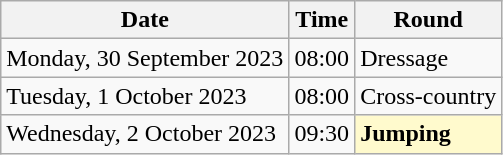<table class="wikitable">
<tr>
<th>Date</th>
<th>Time</th>
<th>Round</th>
</tr>
<tr>
<td>Monday, 30 September 2023</td>
<td>08:00</td>
<td>Dressage</td>
</tr>
<tr>
<td>Tuesday, 1 October 2023</td>
<td>08:00</td>
<td>Cross-country</td>
</tr>
<tr>
<td>Wednesday, 2 October 2023</td>
<td>09:30</td>
<td style=background:lemonchiffon><strong>Jumping</strong></td>
</tr>
</table>
